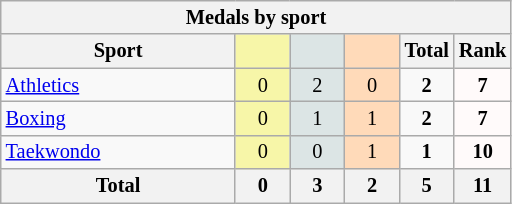<table class="wikitable" style=font-size:85%;float:center;text-align:center>
<tr>
<th colspan=6><strong>Medals by sport</strong></th>
</tr>
<tr>
<th width=150>Sport</th>
<th scope="col" width=30 style="background:#F7F6A8;"></th>
<th scope="col" width=30 style="background:#DCE5E5;"></th>
<th scope="col" width=30 style="background:#FFDAB9;"></th>
<th width=30>Total</th>
<th width=30>Rank</th>
</tr>
<tr>
<td align=left><a href='#'>Athletics</a></td>
<td style="background:#F7F6A8;">0</td>
<td style="background:#DCE5E5;">2</td>
<td style="background:#FFDAB9;">0</td>
<td><strong>2</strong></td>
<td style="background:#FFFAFA;"><strong>7</strong></td>
</tr>
<tr>
<td align=left><a href='#'>Boxing</a></td>
<td style="background:#F7F6A8;">0</td>
<td style="background:#DCE5E5;">1</td>
<td style="background:#FFDAB9;">1</td>
<td><strong>2</strong></td>
<td style="background:#FFFAFA;"><strong>7</strong></td>
</tr>
<tr>
<td align=left><a href='#'>Taekwondo</a></td>
<td style="background:#F7F6A8;">0</td>
<td style="background:#DCE5E5;">0</td>
<td style="background:#FFDAB9;">1</td>
<td><strong>1</strong></td>
<td style="background:#FFFAFA;"><strong>10</strong></td>
</tr>
<tr class="sortbottom">
<th>Total</th>
<th>0</th>
<th>3</th>
<th>2</th>
<th>5</th>
<th>11</th>
</tr>
</table>
